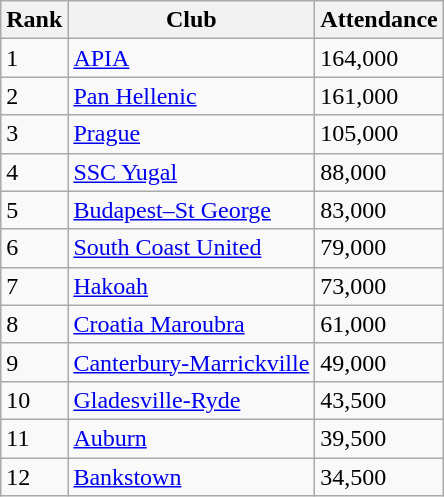<table class="wikitable defaultcenter col2left col3right">
<tr>
<th>Rank</th>
<th>Club</th>
<th>Attendance</th>
</tr>
<tr>
<td>1</td>
<td><a href='#'>APIA</a></td>
<td>164,000</td>
</tr>
<tr>
<td>2</td>
<td><a href='#'>Pan Hellenic</a></td>
<td>161,000</td>
</tr>
<tr>
<td>3</td>
<td><a href='#'>Prague</a></td>
<td>105,000</td>
</tr>
<tr>
<td>4</td>
<td><a href='#'>SSC Yugal</a></td>
<td>88,000</td>
</tr>
<tr>
<td>5</td>
<td><a href='#'>Budapest–St George</a></td>
<td>83,000</td>
</tr>
<tr>
<td>6</td>
<td><a href='#'>South Coast United</a></td>
<td>79,000</td>
</tr>
<tr>
<td>7</td>
<td><a href='#'>Hakoah</a></td>
<td>73,000</td>
</tr>
<tr>
<td>8</td>
<td><a href='#'>Croatia Maroubra</a></td>
<td>61,000</td>
</tr>
<tr>
<td>9</td>
<td><a href='#'>Canterbury-Marrickville</a></td>
<td>49,000</td>
</tr>
<tr>
<td>10</td>
<td><a href='#'>Gladesville-Ryde</a></td>
<td>43,500</td>
</tr>
<tr>
<td>11</td>
<td><a href='#'>Auburn</a></td>
<td>39,500</td>
</tr>
<tr>
<td>12</td>
<td><a href='#'>Bankstown</a></td>
<td>34,500</td>
</tr>
</table>
